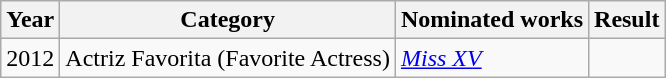<table class="wikitable">
<tr>
<th>Year</th>
<th>Category</th>
<th>Nominated works</th>
<th>Result</th>
</tr>
<tr>
<td>2012</td>
<td>Actriz Favorita (Favorite Actress)</td>
<td><em><a href='#'>Miss XV</a></em></td>
<td></td>
</tr>
</table>
